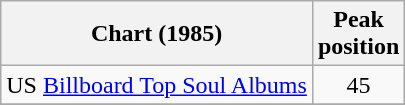<table class="wikitable">
<tr>
<th>Chart (1985)</th>
<th>Peak<br>position</th>
</tr>
<tr>
<td>US <a href='#'>Billboard Top Soul Albums</a></td>
<td align=center>45</td>
</tr>
<tr>
</tr>
</table>
